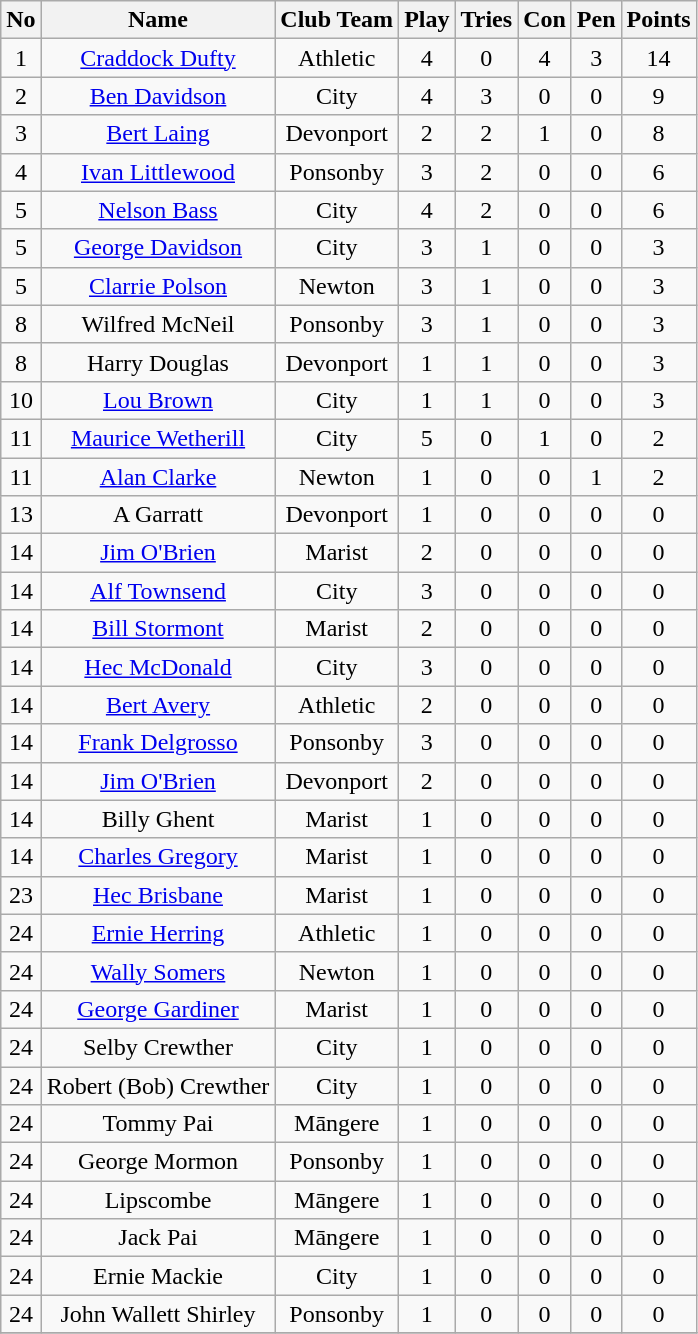<table class="wikitable sortable" style="text-align: center;">
<tr>
<th>No</th>
<th>Name</th>
<th>Club Team</th>
<th>Play</th>
<th>Tries</th>
<th>Con</th>
<th>Pen</th>
<th>Points</th>
</tr>
<tr>
<td>1</td>
<td><a href='#'>Craddock Dufty</a></td>
<td>Athletic</td>
<td>4</td>
<td>0</td>
<td>4</td>
<td>3</td>
<td>14</td>
</tr>
<tr>
<td>2</td>
<td><a href='#'>Ben Davidson</a></td>
<td>City</td>
<td>4</td>
<td>3</td>
<td>0</td>
<td>0</td>
<td>9</td>
</tr>
<tr>
<td>3</td>
<td><a href='#'>Bert Laing</a></td>
<td>Devonport</td>
<td>2</td>
<td>2</td>
<td>1</td>
<td>0</td>
<td>8</td>
</tr>
<tr>
<td>4</td>
<td><a href='#'>Ivan Littlewood</a></td>
<td>Ponsonby</td>
<td>3</td>
<td>2</td>
<td>0</td>
<td>0</td>
<td>6</td>
</tr>
<tr>
<td>5</td>
<td><a href='#'>Nelson Bass</a></td>
<td>City</td>
<td>4</td>
<td>2</td>
<td>0</td>
<td>0</td>
<td>6</td>
</tr>
<tr>
<td>5</td>
<td><a href='#'>George Davidson</a></td>
<td>City</td>
<td>3</td>
<td>1</td>
<td>0</td>
<td>0</td>
<td>3</td>
</tr>
<tr>
<td>5</td>
<td><a href='#'>Clarrie Polson</a></td>
<td>Newton</td>
<td>3</td>
<td>1</td>
<td>0</td>
<td>0</td>
<td>3</td>
</tr>
<tr>
<td>8</td>
<td>Wilfred McNeil</td>
<td>Ponsonby</td>
<td>3</td>
<td>1</td>
<td>0</td>
<td>0</td>
<td>3</td>
</tr>
<tr>
<td>8</td>
<td>Harry Douglas</td>
<td>Devonport</td>
<td>1</td>
<td>1</td>
<td>0</td>
<td>0</td>
<td>3</td>
</tr>
<tr>
<td>10</td>
<td><a href='#'>Lou Brown</a></td>
<td>City</td>
<td>1</td>
<td>1</td>
<td>0</td>
<td>0</td>
<td>3</td>
</tr>
<tr>
<td>11</td>
<td><a href='#'>Maurice Wetherill</a></td>
<td>City</td>
<td>5</td>
<td>0</td>
<td>1</td>
<td>0</td>
<td>2</td>
</tr>
<tr>
<td>11</td>
<td><a href='#'>Alan Clarke</a></td>
<td>Newton</td>
<td>1</td>
<td>0</td>
<td>0</td>
<td>1</td>
<td>2</td>
</tr>
<tr>
<td>13</td>
<td>A Garratt</td>
<td>Devonport</td>
<td>1</td>
<td>0</td>
<td>0</td>
<td>0</td>
<td>0</td>
</tr>
<tr>
<td>14</td>
<td><a href='#'>Jim O'Brien</a></td>
<td>Marist</td>
<td>2</td>
<td>0</td>
<td>0</td>
<td>0</td>
<td>0</td>
</tr>
<tr>
<td>14</td>
<td><a href='#'>Alf Townsend</a></td>
<td>City</td>
<td>3</td>
<td>0</td>
<td>0</td>
<td>0</td>
<td>0</td>
</tr>
<tr>
<td>14</td>
<td><a href='#'>Bill Stormont</a></td>
<td>Marist</td>
<td>2</td>
<td>0</td>
<td>0</td>
<td>0</td>
<td>0</td>
</tr>
<tr>
<td>14</td>
<td><a href='#'>Hec McDonald</a></td>
<td>City</td>
<td>3</td>
<td>0</td>
<td>0</td>
<td>0</td>
<td>0</td>
</tr>
<tr>
<td>14</td>
<td><a href='#'>Bert Avery</a></td>
<td>Athletic</td>
<td>2</td>
<td>0</td>
<td>0</td>
<td>0</td>
<td>0</td>
</tr>
<tr>
<td>14</td>
<td><a href='#'>Frank Delgrosso</a></td>
<td>Ponsonby</td>
<td>3</td>
<td>0</td>
<td>0</td>
<td>0</td>
<td>0</td>
</tr>
<tr>
<td>14</td>
<td><a href='#'>Jim O'Brien</a></td>
<td>Devonport</td>
<td>2</td>
<td>0</td>
<td>0</td>
<td>0</td>
<td>0</td>
</tr>
<tr>
<td>14</td>
<td>Billy Ghent</td>
<td>Marist</td>
<td>1</td>
<td>0</td>
<td>0</td>
<td>0</td>
<td>0</td>
</tr>
<tr>
<td>14</td>
<td><a href='#'>Charles Gregory</a></td>
<td>Marist</td>
<td>1</td>
<td>0</td>
<td>0</td>
<td>0</td>
<td>0</td>
</tr>
<tr>
<td>23</td>
<td><a href='#'>Hec Brisbane</a></td>
<td>Marist</td>
<td>1</td>
<td>0</td>
<td>0</td>
<td>0</td>
<td>0</td>
</tr>
<tr>
<td>24</td>
<td><a href='#'>Ernie Herring</a></td>
<td>Athletic</td>
<td>1</td>
<td>0</td>
<td>0</td>
<td>0</td>
<td>0</td>
</tr>
<tr>
<td>24</td>
<td><a href='#'>Wally Somers</a></td>
<td>Newton</td>
<td>1</td>
<td>0</td>
<td>0</td>
<td>0</td>
<td>0</td>
</tr>
<tr>
<td>24</td>
<td><a href='#'>George Gardiner</a></td>
<td>Marist</td>
<td>1</td>
<td>0</td>
<td>0</td>
<td>0</td>
<td>0</td>
</tr>
<tr>
<td>24</td>
<td>Selby Crewther</td>
<td>City</td>
<td>1</td>
<td>0</td>
<td>0</td>
<td>0</td>
<td>0</td>
</tr>
<tr>
<td>24</td>
<td>Robert (Bob) Crewther</td>
<td>City</td>
<td>1</td>
<td>0</td>
<td>0</td>
<td>0</td>
<td>0</td>
</tr>
<tr>
<td>24</td>
<td>Tommy Pai</td>
<td>Māngere</td>
<td>1</td>
<td>0</td>
<td>0</td>
<td>0</td>
<td>0</td>
</tr>
<tr>
<td>24</td>
<td>George Mormon</td>
<td>Ponsonby</td>
<td>1</td>
<td>0</td>
<td>0</td>
<td>0</td>
<td>0</td>
</tr>
<tr>
<td>24</td>
<td>Lipscombe</td>
<td>Māngere</td>
<td>1</td>
<td>0</td>
<td>0</td>
<td>0</td>
<td>0</td>
</tr>
<tr>
<td>24</td>
<td>Jack Pai</td>
<td>Māngere</td>
<td>1</td>
<td>0</td>
<td>0</td>
<td>0</td>
<td>0</td>
</tr>
<tr>
<td>24</td>
<td>Ernie Mackie</td>
<td>City</td>
<td>1</td>
<td>0</td>
<td>0</td>
<td>0</td>
<td>0</td>
</tr>
<tr>
<td>24</td>
<td>John Wallett Shirley</td>
<td>Ponsonby</td>
<td>1</td>
<td>0</td>
<td>0</td>
<td>0</td>
<td>0</td>
</tr>
<tr>
</tr>
</table>
